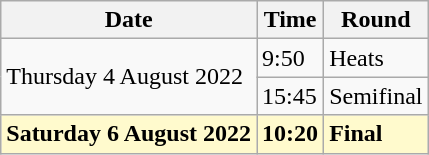<table class="wikitable">
<tr>
<th>Date</th>
<th>Time</th>
<th>Round</th>
</tr>
<tr>
<td rowspan=2>Thursday 4 August 2022</td>
<td>9:50</td>
<td>Heats</td>
</tr>
<tr>
<td>15:45</td>
<td>Semifinal</td>
</tr>
<tr>
<td style=background:lemonchiffon><strong>Saturday 6 August 2022</strong></td>
<td style=background:lemonchiffon><strong>10:20</strong></td>
<td style=background:lemonchiffon><strong>Final</strong></td>
</tr>
</table>
